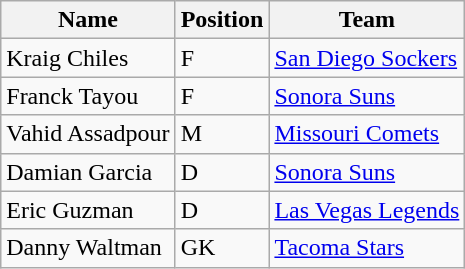<table class="wikitable">
<tr>
<th>Name</th>
<th>Position</th>
<th>Team</th>
</tr>
<tr>
<td>Kraig Chiles</td>
<td>F</td>
<td><a href='#'>San Diego Sockers</a></td>
</tr>
<tr>
<td>Franck Tayou</td>
<td>F</td>
<td><a href='#'>Sonora Suns</a></td>
</tr>
<tr>
<td>Vahid Assadpour</td>
<td>M</td>
<td><a href='#'>Missouri Comets</a></td>
</tr>
<tr>
<td>Damian Garcia</td>
<td>D</td>
<td><a href='#'>Sonora Suns</a></td>
</tr>
<tr>
<td>Eric Guzman</td>
<td>D</td>
<td><a href='#'>Las Vegas Legends</a></td>
</tr>
<tr>
<td>Danny Waltman</td>
<td>GK</td>
<td><a href='#'>Tacoma Stars</a></td>
</tr>
</table>
